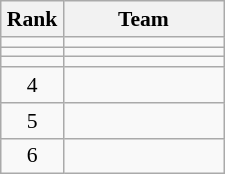<table class="wikitable" style="text-align: center; font-size:90% ">
<tr>
<th width=35>Rank</th>
<th width=100>Team</th>
</tr>
<tr>
<td></td>
<td align=left></td>
</tr>
<tr>
<td></td>
<td align=left></td>
</tr>
<tr>
<td></td>
<td align=left></td>
</tr>
<tr>
<td>4</td>
<td align=left></td>
</tr>
<tr>
<td>5</td>
<td align=left></td>
</tr>
<tr>
<td>6</td>
<td align=left></td>
</tr>
</table>
